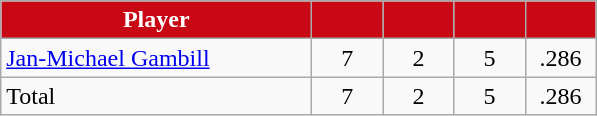<table class="wikitable" style="text-align:center">
<tr>
<th style="background:#C80815; color:white" width="200px">Player</th>
<th style="background:#C80815; color:white" width="40px"></th>
<th style="background:#C80815; color:white" width="40px"></th>
<th style="background:#C80815; color:white" width="40px"></th>
<th style="background:#C80815; color:white" width="40px"></th>
</tr>
<tr>
<td style="text-align:left"><a href='#'>Jan-Michael Gambill</a></td>
<td>7</td>
<td>2</td>
<td>5</td>
<td>.286</td>
</tr>
<tr>
<td style="text-align:left">Total</td>
<td>7</td>
<td>2</td>
<td>5</td>
<td>.286</td>
</tr>
</table>
